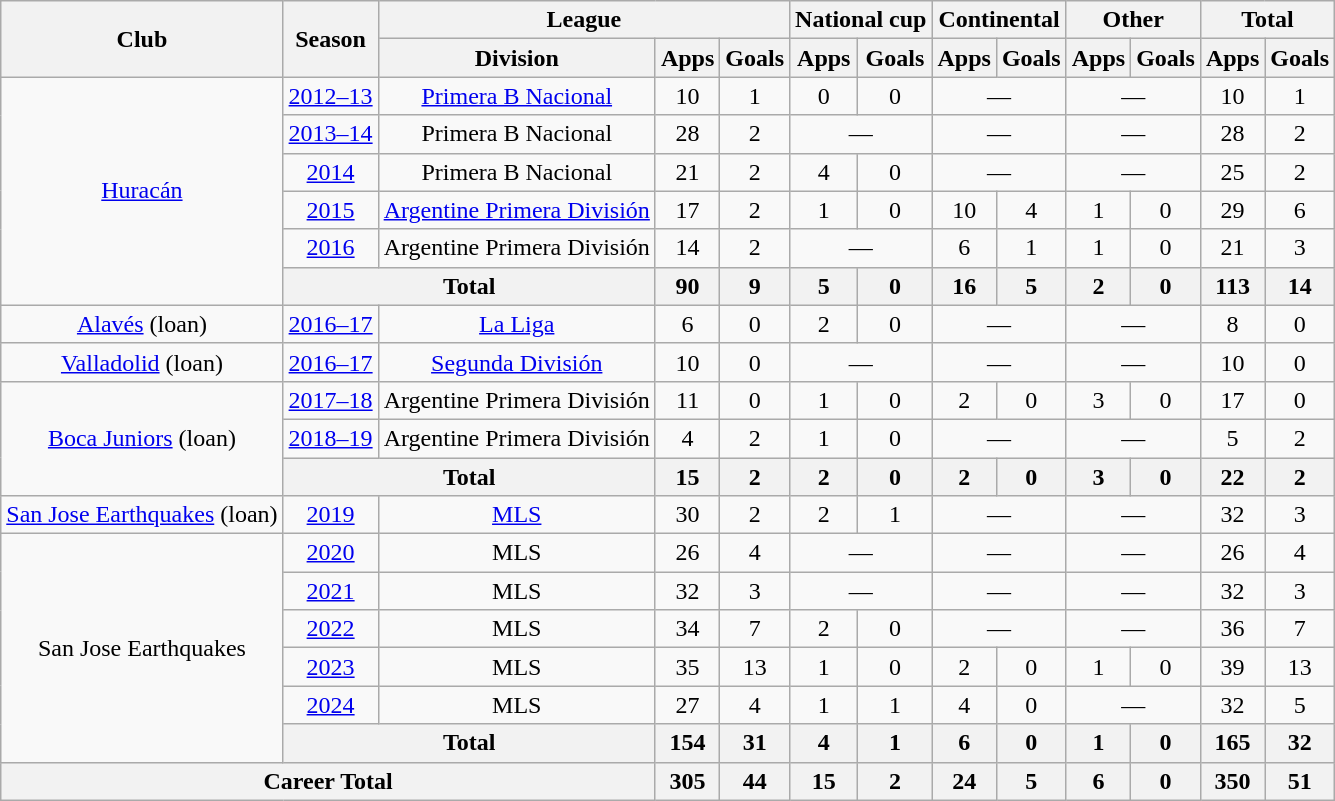<table class="wikitable" style="text-align: center;">
<tr>
<th rowspan="2">Club</th>
<th rowspan="2">Season</th>
<th colspan="3">League</th>
<th colspan="2">National cup</th>
<th colspan="2">Continental</th>
<th colspan="2">Other</th>
<th colspan="2">Total</th>
</tr>
<tr>
<th>Division</th>
<th>Apps</th>
<th>Goals</th>
<th>Apps</th>
<th>Goals</th>
<th>Apps</th>
<th>Goals</th>
<th>Apps</th>
<th>Goals</th>
<th>Apps</th>
<th>Goals</th>
</tr>
<tr>
<td rowspan="6"><a href='#'>Huracán</a></td>
<td><a href='#'>2012–13</a></td>
<td><a href='#'>Primera B Nacional</a></td>
<td>10</td>
<td>1</td>
<td>0</td>
<td>0</td>
<td colspan="2">—</td>
<td colspan="2">—</td>
<td>10</td>
<td>1</td>
</tr>
<tr>
<td><a href='#'>2013–14</a></td>
<td>Primera B Nacional</td>
<td>28</td>
<td>2</td>
<td colspan="2">—</td>
<td colspan="2">—</td>
<td colspan="2">—</td>
<td>28</td>
<td>2</td>
</tr>
<tr>
<td><a href='#'>2014</a></td>
<td>Primera B Nacional</td>
<td>21</td>
<td>2</td>
<td>4</td>
<td>0</td>
<td colspan="2">—</td>
<td colspan="2">—</td>
<td>25</td>
<td>2</td>
</tr>
<tr>
<td><a href='#'>2015</a></td>
<td><a href='#'>Argentine Primera División</a></td>
<td>17</td>
<td>2</td>
<td>1</td>
<td>0</td>
<td>10</td>
<td>4</td>
<td>1</td>
<td>0</td>
<td>29</td>
<td>6</td>
</tr>
<tr>
<td><a href='#'>2016</a></td>
<td>Argentine Primera División</td>
<td>14</td>
<td>2</td>
<td colspan="2">—</td>
<td>6</td>
<td>1</td>
<td>1</td>
<td>0</td>
<td>21</td>
<td>3</td>
</tr>
<tr>
<th colspan="2">Total</th>
<th>90</th>
<th>9</th>
<th>5</th>
<th>0</th>
<th>16</th>
<th>5</th>
<th>2</th>
<th>0</th>
<th>113</th>
<th>14</th>
</tr>
<tr>
<td><a href='#'>Alavés</a> (loan)</td>
<td><a href='#'>2016–17</a></td>
<td><a href='#'>La Liga</a></td>
<td>6</td>
<td>0</td>
<td>2</td>
<td>0</td>
<td colspan="2">—</td>
<td colspan="2">—</td>
<td>8</td>
<td>0</td>
</tr>
<tr>
<td><a href='#'>Valladolid</a> (loan)</td>
<td><a href='#'>2016–17</a></td>
<td><a href='#'>Segunda División</a></td>
<td>10</td>
<td>0</td>
<td colspan="2">—</td>
<td colspan="2">—</td>
<td colspan="2">—</td>
<td>10</td>
<td>0</td>
</tr>
<tr>
<td rowspan="3"><a href='#'>Boca Juniors</a> (loan)</td>
<td><a href='#'>2017–18</a></td>
<td>Argentine Primera División</td>
<td>11</td>
<td>0</td>
<td>1</td>
<td>0</td>
<td>2</td>
<td>0</td>
<td>3</td>
<td>0</td>
<td>17</td>
<td>0</td>
</tr>
<tr>
<td><a href='#'>2018–19</a></td>
<td>Argentine Primera División</td>
<td>4</td>
<td>2</td>
<td>1</td>
<td>0</td>
<td colspan="2">—</td>
<td colspan="2">—</td>
<td>5</td>
<td>2</td>
</tr>
<tr>
<th colspan="2">Total</th>
<th>15</th>
<th>2</th>
<th>2</th>
<th>0</th>
<th>2</th>
<th>0</th>
<th>3</th>
<th>0</th>
<th>22</th>
<th>2</th>
</tr>
<tr>
<td><a href='#'>San Jose Earthquakes</a> (loan)</td>
<td><a href='#'>2019</a></td>
<td><a href='#'>MLS</a></td>
<td>30</td>
<td>2</td>
<td>2</td>
<td>1</td>
<td colspan="2">—</td>
<td colspan="2">—</td>
<td>32</td>
<td>3</td>
</tr>
<tr>
<td rowspan="6">San Jose Earthquakes</td>
<td><a href='#'>2020</a></td>
<td>MLS</td>
<td>26</td>
<td>4</td>
<td colspan="2">—</td>
<td colspan="2">—</td>
<td colspan="2">—</td>
<td>26</td>
<td>4</td>
</tr>
<tr>
<td><a href='#'>2021</a></td>
<td>MLS</td>
<td>32</td>
<td>3</td>
<td colspan="2">—</td>
<td colspan="2">—</td>
<td colspan="2">—</td>
<td>32</td>
<td>3</td>
</tr>
<tr>
<td><a href='#'>2022</a></td>
<td>MLS</td>
<td>34</td>
<td>7</td>
<td>2</td>
<td>0</td>
<td colspan="2">—</td>
<td colspan="2">—</td>
<td>36</td>
<td>7</td>
</tr>
<tr>
<td><a href='#'>2023</a></td>
<td>MLS</td>
<td>35</td>
<td>13</td>
<td>1</td>
<td>0</td>
<td>2</td>
<td>0</td>
<td>1</td>
<td>0</td>
<td>39</td>
<td>13</td>
</tr>
<tr>
<td><a href='#'>2024</a></td>
<td>MLS</td>
<td>27</td>
<td>4</td>
<td>1</td>
<td>1</td>
<td>4</td>
<td>0</td>
<td colspan="2">—</td>
<td>32</td>
<td>5</td>
</tr>
<tr>
<th colspan="2">Total</th>
<th>154</th>
<th>31</th>
<th>4</th>
<th>1</th>
<th>6</th>
<th>0</th>
<th>1</th>
<th>0</th>
<th>165</th>
<th>32</th>
</tr>
<tr>
<th colspan="3">Career Total</th>
<th>305</th>
<th>44</th>
<th>15</th>
<th>2</th>
<th>24</th>
<th>5</th>
<th>6</th>
<th>0</th>
<th>350</th>
<th>51</th>
</tr>
</table>
